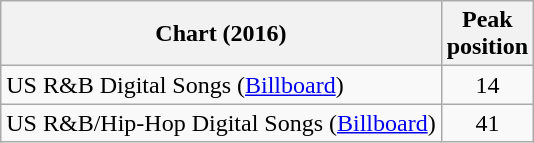<table class="wikitable">
<tr>
<th>Chart (2016)</th>
<th>Peak<br>position</th>
</tr>
<tr>
<td>US R&B Digital Songs (<a href='#'>Billboard</a>)</td>
<td align="center">14</td>
</tr>
<tr>
<td>US R&B/Hip-Hop Digital Songs (<a href='#'>Billboard</a>)</td>
<td align="center">41</td>
</tr>
</table>
